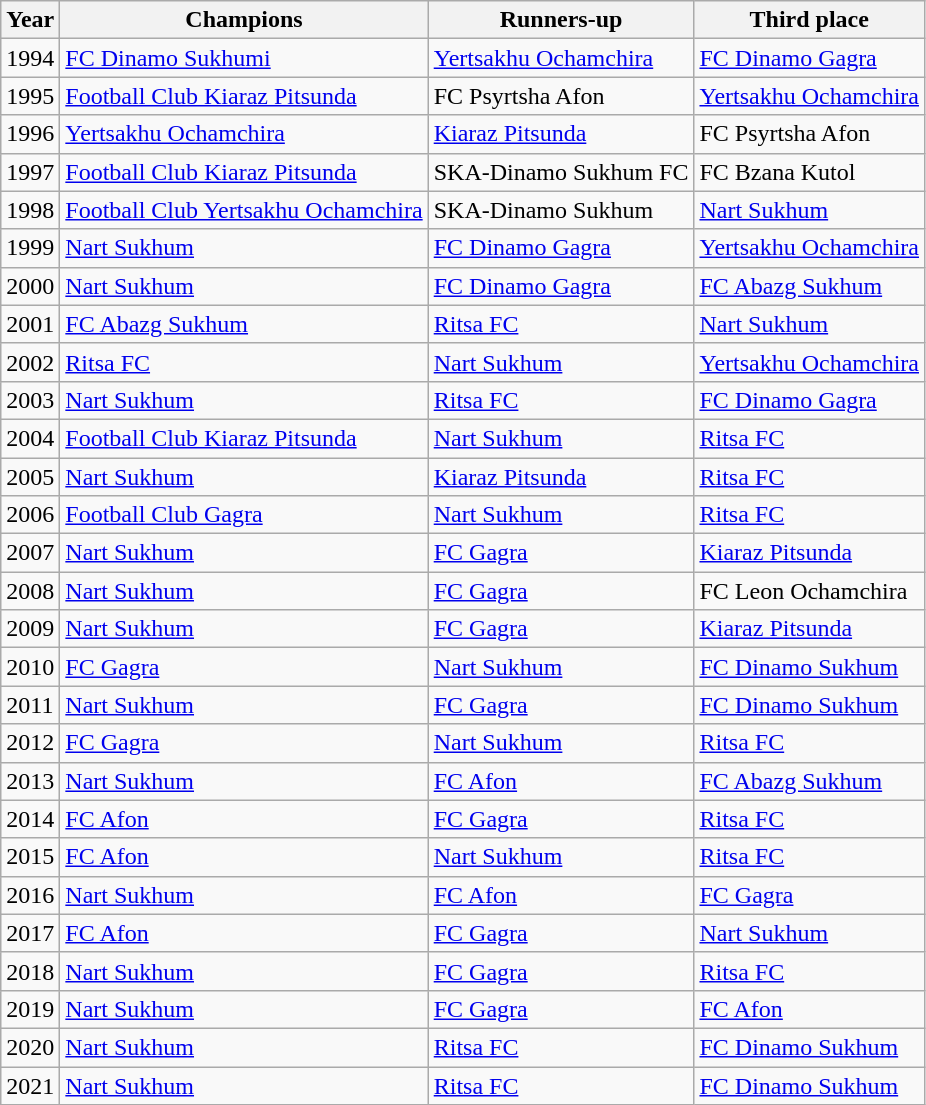<table class="wikitable">
<tr>
<th>Year</th>
<th>Champions</th>
<th>Runners-up</th>
<th>Third place</th>
</tr>
<tr>
<td>1994</td>
<td><a href='#'>FC Dinamo Sukhumi</a></td>
<td><a href='#'>Yertsakhu Ochamchira</a></td>
<td><a href='#'>FC Dinamo Gagra</a></td>
</tr>
<tr>
<td>1995</td>
<td><a href='#'>Football Club Kiaraz Pitsunda</a></td>
<td>FC Psyrtsha Afon</td>
<td><a href='#'>Yertsakhu Ochamchira</a></td>
</tr>
<tr>
<td>1996</td>
<td><a href='#'>Yertsakhu Ochamchira</a></td>
<td><a href='#'>Kiaraz Pitsunda</a></td>
<td>FC Psyrtsha Afon</td>
</tr>
<tr>
<td>1997</td>
<td><a href='#'>Football Club Kiaraz Pitsunda</a></td>
<td>SKA-Dinamo Sukhum FC</td>
<td>FC Bzana Kutol</td>
</tr>
<tr>
<td>1998</td>
<td><a href='#'>Football Club Yertsakhu Ochamchira</a></td>
<td>SKA-Dinamo Sukhum</td>
<td><a href='#'>Nart Sukhum</a></td>
</tr>
<tr>
<td>1999</td>
<td><a href='#'>Nart Sukhum</a></td>
<td><a href='#'>FC Dinamo Gagra</a></td>
<td><a href='#'>Yertsakhu Ochamchira</a></td>
</tr>
<tr>
<td>2000</td>
<td><a href='#'>Nart Sukhum</a></td>
<td><a href='#'>FC Dinamo Gagra</a></td>
<td><a href='#'>FC Abazg Sukhum</a></td>
</tr>
<tr>
<td>2001</td>
<td><a href='#'>FC Abazg Sukhum</a></td>
<td><a href='#'>Ritsa FC</a></td>
<td><a href='#'>Nart Sukhum</a></td>
</tr>
<tr>
<td>2002</td>
<td><a href='#'>Ritsa FC</a></td>
<td><a href='#'>Nart Sukhum</a></td>
<td><a href='#'>Yertsakhu Ochamchira</a></td>
</tr>
<tr>
<td>2003</td>
<td><a href='#'>Nart Sukhum</a></td>
<td><a href='#'>Ritsa FC</a></td>
<td><a href='#'>FC Dinamo Gagra</a></td>
</tr>
<tr>
<td>2004</td>
<td><a href='#'>Football Club Kiaraz Pitsunda</a></td>
<td><a href='#'>Nart Sukhum</a></td>
<td><a href='#'>Ritsa FC</a></td>
</tr>
<tr>
<td>2005</td>
<td><a href='#'>Nart Sukhum</a></td>
<td><a href='#'>Kiaraz Pitsunda</a></td>
<td><a href='#'>Ritsa FC</a></td>
</tr>
<tr>
<td>2006</td>
<td><a href='#'>Football Club Gagra</a></td>
<td><a href='#'>Nart Sukhum</a></td>
<td><a href='#'>Ritsa FC</a></td>
</tr>
<tr>
<td>2007</td>
<td><a href='#'>Nart Sukhum</a></td>
<td><a href='#'>FC Gagra</a></td>
<td><a href='#'>Kiaraz Pitsunda</a></td>
</tr>
<tr>
<td>2008</td>
<td><a href='#'>Nart Sukhum</a></td>
<td><a href='#'>FC Gagra</a></td>
<td>FC Leon Ochamchira</td>
</tr>
<tr>
<td>2009</td>
<td><a href='#'>Nart Sukhum</a></td>
<td><a href='#'>FC Gagra</a></td>
<td><a href='#'>Kiaraz Pitsunda</a></td>
</tr>
<tr>
<td>2010</td>
<td><a href='#'>FC Gagra</a></td>
<td><a href='#'>Nart Sukhum</a></td>
<td><a href='#'>FC Dinamo Sukhum</a></td>
</tr>
<tr>
<td>2011</td>
<td><a href='#'>Nart Sukhum</a></td>
<td><a href='#'>FC Gagra</a></td>
<td><a href='#'>FC Dinamo Sukhum</a></td>
</tr>
<tr>
<td>2012</td>
<td><a href='#'>FC Gagra</a></td>
<td><a href='#'>Nart Sukhum</a></td>
<td><a href='#'>Ritsa FC</a></td>
</tr>
<tr>
<td>2013</td>
<td><a href='#'>Nart Sukhum</a></td>
<td><a href='#'>FC Afon</a></td>
<td><a href='#'>FC Abazg Sukhum</a></td>
</tr>
<tr>
<td>2014</td>
<td><a href='#'>FC Afon</a></td>
<td><a href='#'>FC Gagra</a></td>
<td><a href='#'>Ritsa FC</a></td>
</tr>
<tr>
<td>2015</td>
<td><a href='#'>FC Afon</a></td>
<td><a href='#'>Nart Sukhum</a></td>
<td><a href='#'>Ritsa FC</a></td>
</tr>
<tr>
<td>2016</td>
<td><a href='#'>Nart Sukhum</a></td>
<td><a href='#'>FC Afon</a></td>
<td><a href='#'>FC Gagra</a></td>
</tr>
<tr>
<td>2017</td>
<td><a href='#'>FC Afon</a></td>
<td><a href='#'>FC Gagra</a></td>
<td><a href='#'>Nart Sukhum</a></td>
</tr>
<tr>
<td>2018</td>
<td><a href='#'>Nart Sukhum</a></td>
<td><a href='#'>FC Gagra</a></td>
<td><a href='#'>Ritsa FC</a></td>
</tr>
<tr>
<td>2019</td>
<td><a href='#'>Nart Sukhum</a></td>
<td><a href='#'>FC Gagra</a></td>
<td><a href='#'>FC Afon</a></td>
</tr>
<tr>
<td>2020</td>
<td><a href='#'>Nart Sukhum</a></td>
<td><a href='#'>Ritsa FC</a></td>
<td><a href='#'>FC Dinamo Sukhum</a></td>
</tr>
<tr>
<td>2021</td>
<td><a href='#'>Nart Sukhum</a></td>
<td><a href='#'>Ritsa FC</a></td>
<td><a href='#'>FC Dinamo Sukhum</a></td>
</tr>
</table>
